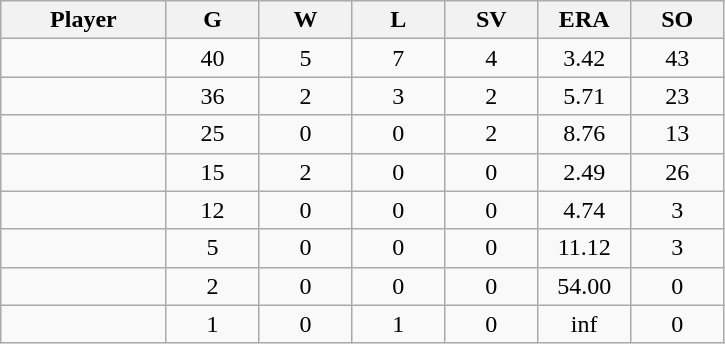<table class="wikitable sortable">
<tr>
<th bgcolor="#DDDDFF" width="16%">Player</th>
<th bgcolor="#DDDDFF" width="9%">G</th>
<th bgcolor="#DDDDFF" width="9%">W</th>
<th bgcolor="#DDDDFF" width="9%">L</th>
<th bgcolor="#DDDDFF" width="9%">SV</th>
<th bgcolor="#DDDDFF" width="9%">ERA</th>
<th bgcolor="#DDDDFF" width="9%">SO</th>
</tr>
<tr align="center">
<td></td>
<td>40</td>
<td>5</td>
<td>7</td>
<td>4</td>
<td>3.42</td>
<td>43</td>
</tr>
<tr align="center">
<td></td>
<td>36</td>
<td>2</td>
<td>3</td>
<td>2</td>
<td>5.71</td>
<td>23</td>
</tr>
<tr align="center">
<td></td>
<td>25</td>
<td>0</td>
<td>0</td>
<td>2</td>
<td>8.76</td>
<td>13</td>
</tr>
<tr align="center">
<td></td>
<td>15</td>
<td>2</td>
<td>0</td>
<td>0</td>
<td>2.49</td>
<td>26</td>
</tr>
<tr align="center">
<td></td>
<td>12</td>
<td>0</td>
<td>0</td>
<td>0</td>
<td>4.74</td>
<td>3</td>
</tr>
<tr align="center">
<td></td>
<td>5</td>
<td>0</td>
<td>0</td>
<td>0</td>
<td>11.12</td>
<td>3</td>
</tr>
<tr align="center">
<td></td>
<td>2</td>
<td>0</td>
<td>0</td>
<td>0</td>
<td>54.00</td>
<td>0</td>
</tr>
<tr align="center">
<td></td>
<td>1</td>
<td>0</td>
<td>1</td>
<td>0</td>
<td>inf</td>
<td>0</td>
</tr>
</table>
